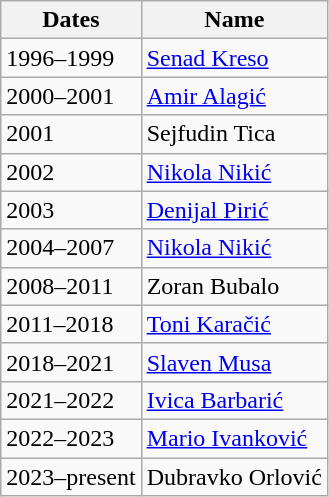<table class="wikitable">
<tr>
<th>Dates</th>
<th>Name</th>
</tr>
<tr>
<td>1996–1999</td>
<td> <a href='#'>Senad Kreso</a></td>
</tr>
<tr>
<td>2000–2001</td>
<td> <a href='#'>Amir Alagić</a></td>
</tr>
<tr>
<td>2001</td>
<td> Sejfudin Tica</td>
</tr>
<tr>
<td>2002</td>
<td> <a href='#'>Nikola Nikić</a></td>
</tr>
<tr>
<td>2003</td>
<td> <a href='#'>Denijal Pirić</a></td>
</tr>
<tr>
<td>2004–2007</td>
<td> <a href='#'>Nikola Nikić</a></td>
</tr>
<tr>
<td>2008–2011</td>
<td> Zoran Bubalo</td>
</tr>
<tr>
<td>2011–2018</td>
<td> <a href='#'>Toni Karačić</a></td>
</tr>
<tr>
<td>2018–2021</td>
<td> <a href='#'>Slaven Musa</a></td>
</tr>
<tr>
<td>2021–2022</td>
<td> <a href='#'>Ivica Barbarić</a></td>
</tr>
<tr>
<td>2022–2023</td>
<td> <a href='#'>Mario Ivanković</a></td>
</tr>
<tr>
<td>2023–present</td>
<td> Dubravko Orlović</td>
</tr>
</table>
